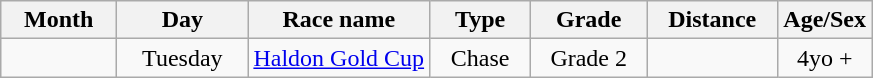<table class="wikitable">
<tr>
<th style="width:70px">Month</th>
<th style="width:80px">Day</th>
<th>Race name</th>
<th style="width:60px">Type</th>
<th style="width:70px"><strong>Grade</strong></th>
<th style="width:80px">Distance</th>
<th style="width:50px">Age/Sex</th>
</tr>
<tr>
<td style="text-align:center"></td>
<td style="text-align:center">Tuesday</td>
<td><a href='#'>Haldon Gold Cup</a></td>
<td style="text-align:center">Chase</td>
<td style="text-align:center">Grade 2</td>
<td style="text-align:center"></td>
<td style="text-align:center">4yo +</td>
</tr>
</table>
